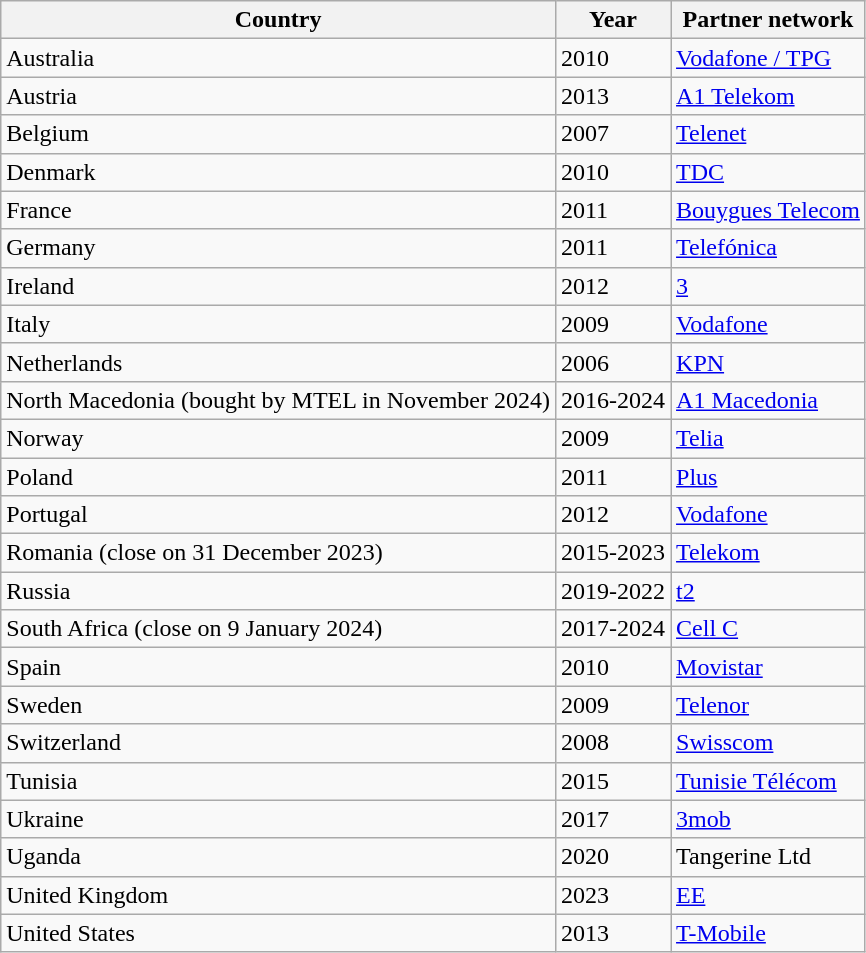<table class="wikitable sortable">
<tr>
<th>Country</th>
<th>Year</th>
<th>Partner network</th>
</tr>
<tr>
<td>Australia</td>
<td>2010</td>
<td><a href='#'>Vodafone / TPG</a></td>
</tr>
<tr>
<td>Austria</td>
<td>2013</td>
<td><a href='#'>A1 Telekom</a></td>
</tr>
<tr>
<td>Belgium</td>
<td>2007</td>
<td><a href='#'>Telenet</a></td>
</tr>
<tr>
<td>Denmark</td>
<td>2010</td>
<td><a href='#'>TDC</a></td>
</tr>
<tr>
<td>France</td>
<td>2011</td>
<td><a href='#'>Bouygues Telecom</a></td>
</tr>
<tr>
<td>Germany</td>
<td>2011</td>
<td><a href='#'>Telefónica</a></td>
</tr>
<tr>
<td>Ireland</td>
<td>2012</td>
<td><a href='#'>3</a></td>
</tr>
<tr>
<td>Italy</td>
<td>2009</td>
<td><a href='#'>Vodafone</a></td>
</tr>
<tr>
<td>Netherlands</td>
<td>2006</td>
<td><a href='#'>KPN</a></td>
</tr>
<tr>
<td>North Macedonia (bought by MTEL in November 2024)</td>
<td>2016-2024</td>
<td><a href='#'>A1 Macedonia</a></td>
</tr>
<tr>
<td>Norway</td>
<td>2009</td>
<td><a href='#'>Telia</a></td>
</tr>
<tr>
<td>Poland</td>
<td>2011</td>
<td><a href='#'>Plus</a></td>
</tr>
<tr>
<td>Portugal</td>
<td>2012</td>
<td><a href='#'>Vodafone</a></td>
</tr>
<tr>
<td>Romania (close on 31 December 2023)</td>
<td>2015-2023</td>
<td><a href='#'>Telekom</a></td>
</tr>
<tr>
<td>Russia</td>
<td>2019-2022</td>
<td><a href='#'>t2</a></td>
</tr>
<tr>
<td>South Africa (close on 9 January 2024)</td>
<td>2017-2024</td>
<td><a href='#'>Cell C</a></td>
</tr>
<tr>
<td>Spain</td>
<td>2010</td>
<td><a href='#'>Movistar</a></td>
</tr>
<tr>
<td>Sweden</td>
<td>2009</td>
<td><a href='#'>Telenor</a></td>
</tr>
<tr>
<td>Switzerland</td>
<td>2008</td>
<td><a href='#'>Swisscom</a></td>
</tr>
<tr>
<td>Tunisia</td>
<td>2015</td>
<td><a href='#'>Tunisie Télécom</a></td>
</tr>
<tr>
<td>Ukraine</td>
<td>2017</td>
<td><a href='#'>3mob</a></td>
</tr>
<tr>
<td>Uganda</td>
<td>2020</td>
<td>Tangerine Ltd</td>
</tr>
<tr>
<td>United Kingdom</td>
<td>2023</td>
<td><a href='#'>EE</a></td>
</tr>
<tr>
<td>United States</td>
<td>2013</td>
<td><a href='#'>T-Mobile</a></td>
</tr>
</table>
